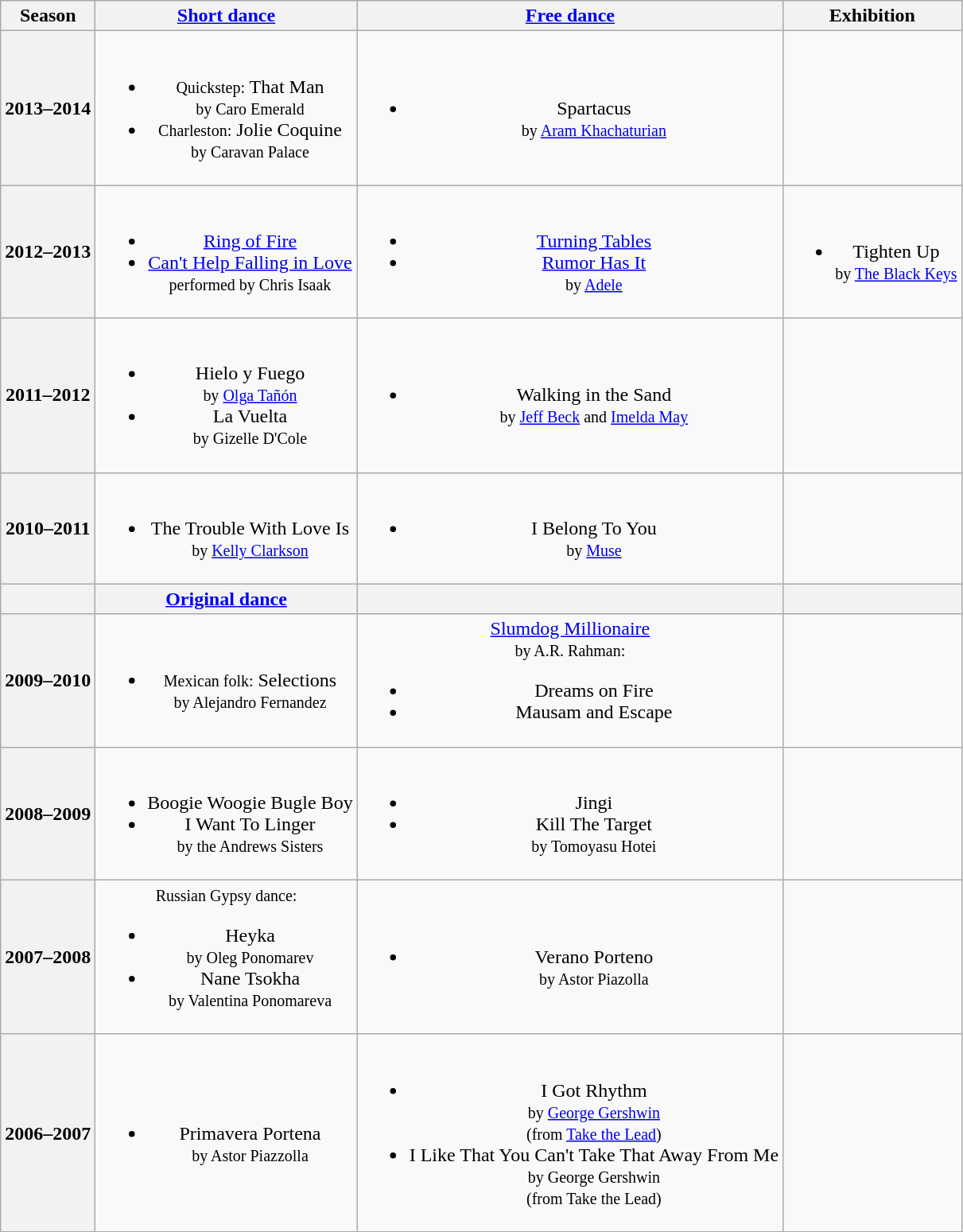<table class="wikitable" style="text-align:center">
<tr>
<th>Season</th>
<th><a href='#'>Short dance</a></th>
<th><a href='#'>Free dance</a></th>
<th>Exhibition</th>
</tr>
<tr>
<th>2013–2014 <br> </th>
<td><br><ul><li><small>Quickstep:</small> That Man <br><small> by Caro Emerald </small></li><li><small>Charleston:</small> Jolie Coquine <br><small> by Caravan Palace </small></li></ul></td>
<td><br><ul><li>Spartacus <br><small> by <a href='#'>Aram Khachaturian</a> </small></li></ul></td>
<td></td>
</tr>
<tr>
<th>2012–2013 <br> </th>
<td><br><ul><li><a href='#'>Ring of Fire</a></li><li><a href='#'>Can't Help Falling in Love</a> <br><small> performed by Chris Isaak </small></li></ul></td>
<td><br><ul><li><a href='#'>Turning Tables</a></li><li><a href='#'>Rumor Has It</a> <br><small> by <a href='#'>Adele</a> </small></li></ul></td>
<td><br><ul><li>Tighten Up <br><small> by <a href='#'>The Black Keys</a> </small></li></ul></td>
</tr>
<tr>
<th>2011–2012 <br> </th>
<td><br><ul><li>Hielo y Fuego <br><small> by <a href='#'>Olga Tañón</a> </small></li><li>La Vuelta <br><small> by Gizelle D'Cole </small></li></ul></td>
<td><br><ul><li>Walking in the Sand <br><small> by <a href='#'>Jeff Beck</a> and <a href='#'>Imelda May</a> </small></li></ul></td>
<td></td>
</tr>
<tr>
<th>2010–2011 <br> </th>
<td><br><ul><li>The Trouble With Love Is <br><small> by <a href='#'>Kelly Clarkson</a> </small></li></ul></td>
<td><br><ul><li>I Belong To You <br><small>by <a href='#'>Muse</a></small></li></ul></td>
<td></td>
</tr>
<tr>
<th></th>
<th><a href='#'>Original dance</a></th>
<th></th>
<th></th>
</tr>
<tr>
<th>2009–2010 <br> </th>
<td><br><ul><li><small>Mexican folk:</small> Selections <br><small> by Alejandro Fernandez </small></li></ul></td>
<td><a href='#'>Slumdog Millionaire</a> <br><small> by A.R. Rahman: </small><br><ul><li>Dreams on Fire</li><li>Mausam and Escape</li></ul></td>
<td></td>
</tr>
<tr>
<th>2008–2009 <br> </th>
<td><br><ul><li>Boogie Woogie Bugle Boy</li><li>I Want To Linger <br><small> by the Andrews Sisters </small></li></ul></td>
<td><br><ul><li>Jingi</li><li>Kill The Target <br><small> by Tomoyasu Hotei </small></li></ul></td>
<td></td>
</tr>
<tr>
<th>2007–2008 <br> </th>
<td><small>Russian Gypsy dance:</small><br><ul><li>Heyka <br><small> by Oleg Ponomarev </small></li><li>Nane Tsokha <br><small> by Valentina Ponomareva </small></li></ul></td>
<td><br><ul><li>Verano Porteno <br><small> by Astor Piazolla </small></li></ul></td>
<td></td>
</tr>
<tr>
<th>2006–2007 <br> </th>
<td><br><ul><li>Primavera Portena <br><small> by Astor Piazzolla </small></li></ul></td>
<td><br><ul><li>I Got Rhythm <br><small> by <a href='#'>George Gershwin</a> <br> (from <a href='#'>Take the Lead</a>) </small></li><li>I Like That You Can't Take That Away From Me <br><small> by George Gershwin <br> (from Take the Lead) </small></li></ul></td>
<td></td>
</tr>
</table>
